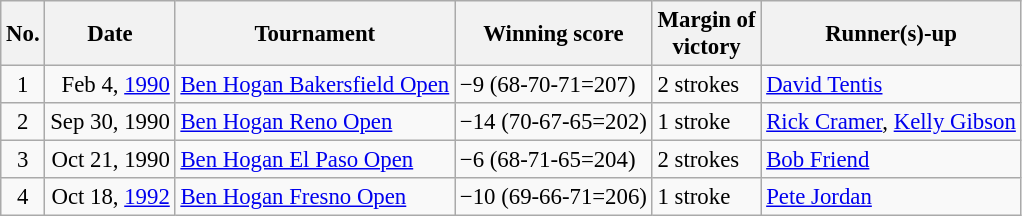<table class="wikitable" style="font-size:95%;">
<tr>
<th>No.</th>
<th>Date</th>
<th>Tournament</th>
<th>Winning score</th>
<th>Margin of<br>victory</th>
<th>Runner(s)-up</th>
</tr>
<tr>
<td align=center>1</td>
<td align=right>Feb 4, <a href='#'>1990</a></td>
<td><a href='#'>Ben Hogan Bakersfield Open</a></td>
<td>−9 (68-70-71=207)</td>
<td>2 strokes</td>
<td> <a href='#'>David Tentis</a></td>
</tr>
<tr>
<td align=center>2</td>
<td align=right>Sep 30, 1990</td>
<td><a href='#'>Ben Hogan Reno Open</a></td>
<td>−14 (70-67-65=202)</td>
<td>1 stroke</td>
<td> <a href='#'>Rick Cramer</a>,  <a href='#'>Kelly Gibson</a></td>
</tr>
<tr>
<td align=center>3</td>
<td align=right>Oct 21, 1990</td>
<td><a href='#'>Ben Hogan El Paso Open</a></td>
<td>−6 (68-71-65=204)</td>
<td>2 strokes</td>
<td> <a href='#'>Bob Friend</a></td>
</tr>
<tr>
<td align=center>4</td>
<td align=right>Oct 18, <a href='#'>1992</a></td>
<td><a href='#'>Ben Hogan Fresno Open</a></td>
<td>−10 (69-66-71=206)</td>
<td>1 stroke</td>
<td> <a href='#'>Pete Jordan</a></td>
</tr>
</table>
